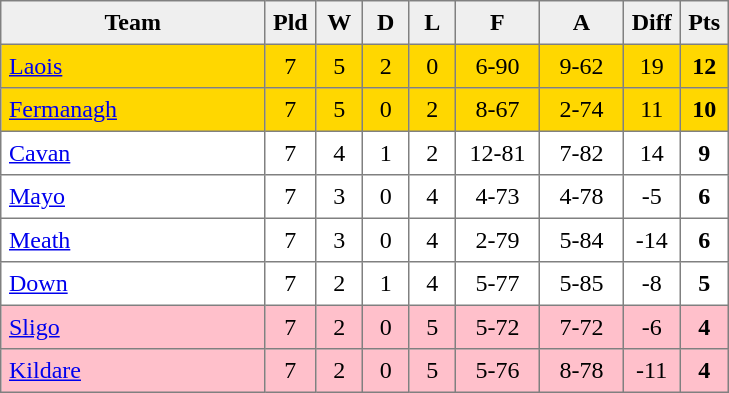<table style=border-collapse:collapse border=1 cellspacing=0 cellpadding=5>
<tr align=center bgcolor=#efefef>
<th width=165>Team</th>
<th width=20>Pld</th>
<th width=20>W</th>
<th width=20>D</th>
<th width=20>L</th>
<th width=45>F</th>
<th width=45>A</th>
<th width=20>Diff</th>
<th width=20>Pts</th>
</tr>
<tr align=center style= "background:gold;">
<td style="text-align:left"><a href='#'>Laois</a></td>
<td>7</td>
<td>5</td>
<td>2</td>
<td>0</td>
<td>6-90</td>
<td>9-62</td>
<td>19</td>
<td><strong>12</strong></td>
</tr>
<tr align=center style= "background:gold;">
<td style="text-align:left"><a href='#'>Fermanagh</a></td>
<td>7</td>
<td>5</td>
<td>0</td>
<td>2</td>
<td>8-67</td>
<td>2-74</td>
<td>11</td>
<td><strong>10</strong></td>
</tr>
<tr align=center style= "">
<td style="text-align:left"><a href='#'>Cavan</a></td>
<td>7</td>
<td>4</td>
<td>1</td>
<td>2</td>
<td>12-81</td>
<td>7-82</td>
<td>14</td>
<td><strong>9</strong></td>
</tr>
<tr align=center style= "">
<td style="text-align:left"><a href='#'>Mayo</a></td>
<td>7</td>
<td>3</td>
<td>0</td>
<td>4</td>
<td>4-73</td>
<td>4-78</td>
<td>-5</td>
<td><strong>6</strong></td>
</tr>
<tr align=center style= "">
<td style="text-align:left"><a href='#'>Meath</a></td>
<td>7</td>
<td>3</td>
<td>0</td>
<td>4</td>
<td>2-79</td>
<td>5-84</td>
<td>-14</td>
<td><strong>6</strong></td>
</tr>
<tr align=center style= "">
<td style="text-align:left"><a href='#'>Down</a></td>
<td>7</td>
<td>2</td>
<td>1</td>
<td>4</td>
<td>5-77</td>
<td>5-85</td>
<td>-8</td>
<td><strong>5</strong></td>
</tr>
<tr align=center style= "background:#FFC0CB">
<td style="text-align:left"><a href='#'>Sligo</a></td>
<td>7</td>
<td>2</td>
<td>0</td>
<td>5</td>
<td>5-72</td>
<td>7-72</td>
<td>-6</td>
<td><strong>4</strong></td>
</tr>
<tr align=center style= "background:#FFC0CB">
<td style="text-align:left"><a href='#'>Kildare</a></td>
<td>7</td>
<td>2</td>
<td>0</td>
<td>5</td>
<td>5-76</td>
<td>8-78</td>
<td>-11</td>
<td><strong>4</strong></td>
</tr>
</table>
